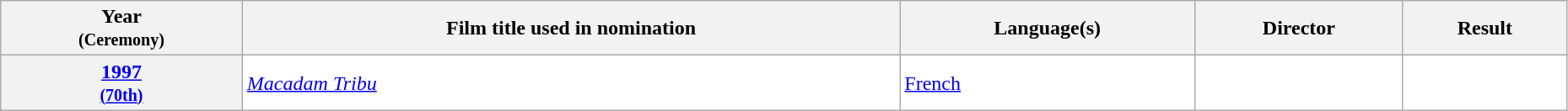<table class="wikitable sortable" width="98%" style="background:#ffffff;">
<tr>
<th>Year<br><small>(Ceremony)</small></th>
<th>Film title used in nomination</th>
<th>Language(s)</th>
<th>Director</th>
<th>Result</th>
</tr>
<tr>
<th align="center"><a href='#'>1997</a><br><small><a href='#'>(70th)</a></small></th>
<td><em><a href='#'>Macadam Tribu</a></em></td>
<td><a href='#'>French</a></td>
<td></td>
<td></td>
</tr>
</table>
